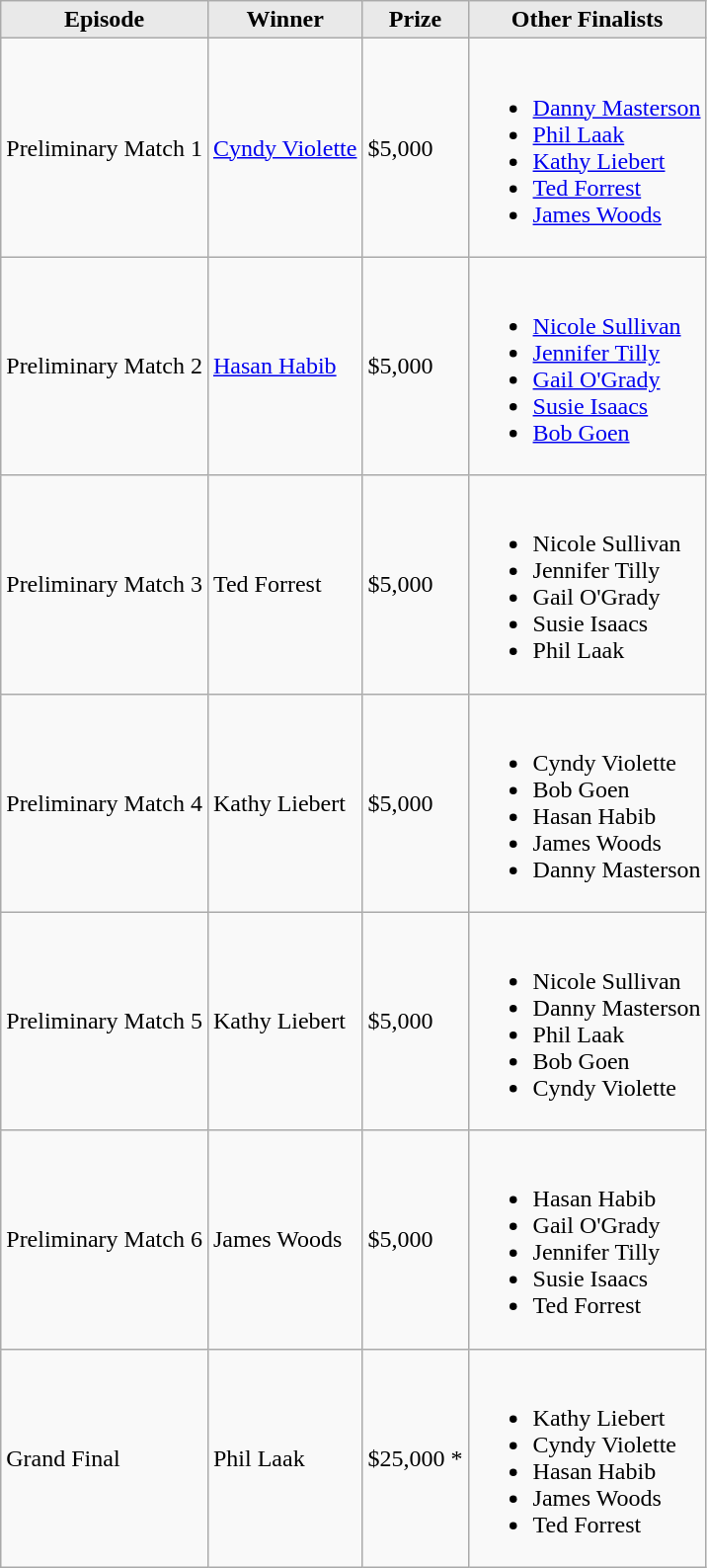<table class="wikitable">
<tr>
<th style="background: #E9E9E9;">Episode</th>
<th style="background: #E9E9E9;">Winner</th>
<th style="background: #E9E9E9;">Prize</th>
<th style="background: #E9E9E9;">Other Finalists</th>
</tr>
<tr>
<td>Preliminary Match 1</td>
<td><a href='#'>Cyndy Violette</a></td>
<td>$5,000</td>
<td><br><ul><li><a href='#'>Danny Masterson</a></li><li><a href='#'>Phil Laak</a></li><li><a href='#'>Kathy Liebert</a></li><li><a href='#'>Ted Forrest</a></li><li><a href='#'>James Woods</a></li></ul></td>
</tr>
<tr>
<td>Preliminary Match 2</td>
<td><a href='#'>Hasan Habib</a></td>
<td>$5,000</td>
<td><br><ul><li><a href='#'>Nicole Sullivan</a></li><li><a href='#'>Jennifer Tilly</a></li><li><a href='#'>Gail O'Grady</a></li><li><a href='#'>Susie Isaacs</a></li><li><a href='#'>Bob Goen</a></li></ul></td>
</tr>
<tr>
<td>Preliminary Match 3</td>
<td>Ted Forrest</td>
<td>$5,000</td>
<td><br><ul><li>Nicole Sullivan</li><li>Jennifer Tilly</li><li>Gail O'Grady</li><li>Susie Isaacs</li><li>Phil Laak</li></ul></td>
</tr>
<tr>
<td>Preliminary Match 4</td>
<td>Kathy Liebert</td>
<td>$5,000</td>
<td><br><ul><li>Cyndy Violette</li><li>Bob Goen</li><li>Hasan Habib</li><li>James Woods</li><li>Danny Masterson</li></ul></td>
</tr>
<tr>
<td>Preliminary Match 5</td>
<td>Kathy Liebert</td>
<td>$5,000</td>
<td><br><ul><li>Nicole Sullivan</li><li>Danny Masterson</li><li>Phil Laak</li><li>Bob Goen</li><li>Cyndy Violette</li></ul></td>
</tr>
<tr>
<td>Preliminary Match 6</td>
<td>James Woods</td>
<td>$5,000</td>
<td><br><ul><li>Hasan Habib</li><li>Gail O'Grady</li><li>Jennifer Tilly</li><li>Susie Isaacs</li><li>Ted Forrest</li></ul></td>
</tr>
<tr>
<td>Grand Final</td>
<td>Phil Laak</td>
<td>$25,000 *</td>
<td><br><ul><li>Kathy Liebert</li><li>Cyndy Violette</li><li>Hasan Habib</li><li>James Woods</li><li>Ted Forrest</li></ul></td>
</tr>
</table>
